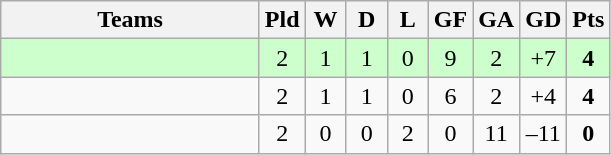<table class="wikitable" style="text-align: center;">
<tr>
<th width=165>Teams</th>
<th width=20>Pld</th>
<th width=20>W</th>
<th width=20>D</th>
<th width=20>L</th>
<th width=20>GF</th>
<th width=20>GA</th>
<th width=20>GD</th>
<th width=20>Pts</th>
</tr>
<tr align=center style="background:#ccffcc;">
<td style="text-align:left;"></td>
<td>2</td>
<td>1</td>
<td>1</td>
<td>0</td>
<td>9</td>
<td>2</td>
<td>+7</td>
<td><strong>4</strong></td>
</tr>
<tr align=center>
<td style="text-align:left;"></td>
<td>2</td>
<td>1</td>
<td>1</td>
<td>0</td>
<td>6</td>
<td>2</td>
<td>+4</td>
<td><strong>4</strong></td>
</tr>
<tr align=center>
<td style="text-align:left;"></td>
<td>2</td>
<td>0</td>
<td>0</td>
<td>2</td>
<td>0</td>
<td>11</td>
<td>–11</td>
<td><strong>0</strong></td>
</tr>
</table>
